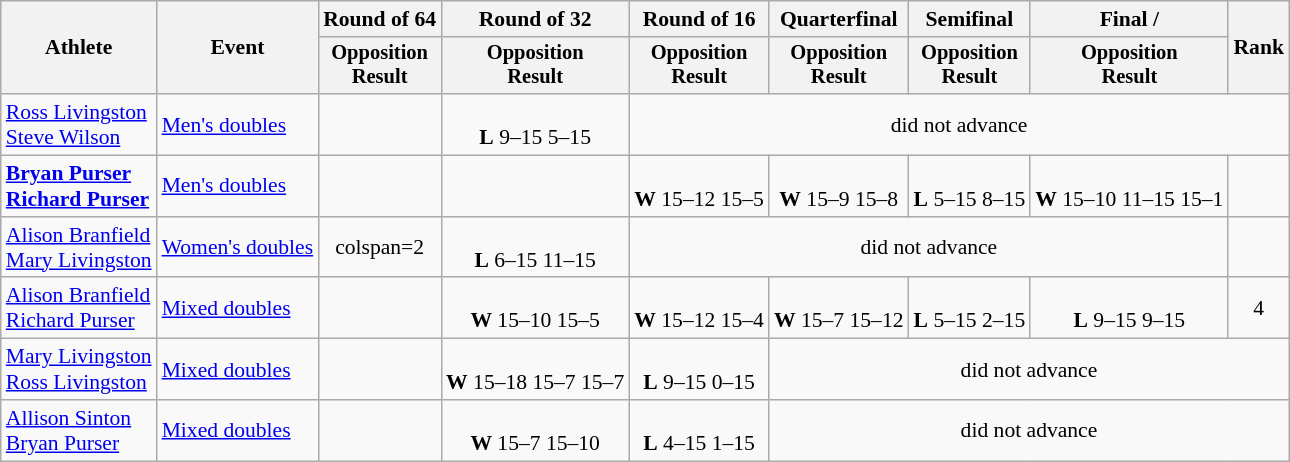<table class="wikitable" style="font-size:90%">
<tr>
<th rowspan="2">Athlete</th>
<th rowspan="2">Event</th>
<th>Round of 64</th>
<th>Round of 32</th>
<th>Round of 16</th>
<th>Quarterfinal</th>
<th>Semifinal</th>
<th>Final / </th>
<th rowspan="2">Rank</th>
</tr>
<tr style="font-size:95%">
<th>Opposition<br>Result</th>
<th>Opposition<br>Result</th>
<th>Opposition<br>Result</th>
<th>Opposition<br>Result</th>
<th>Opposition<br>Result</th>
<th>Opposition<br>Result</th>
</tr>
<tr align=center>
<td align=left><a href='#'>Ross Livingston</a><br><a href='#'>Steve Wilson</a></td>
<td align=left><a href='#'>Men's doubles</a></td>
<td></td>
<td><br><strong>L</strong> 9–15 5–15</td>
<td colspan=5>did not advance</td>
</tr>
<tr align=center>
<td align=left><strong><a href='#'>Bryan Purser</a><br><a href='#'>Richard Purser</a></strong></td>
<td align=left><a href='#'>Men's doubles</a></td>
<td></td>
<td></td>
<td><br><strong>W</strong> 15–12 15–5</td>
<td><br><strong>W</strong> 15–9 15–8</td>
<td><br><strong>L</strong> 5–15 8–15</td>
<td><br><strong>W</strong> 15–10 11–15 15–1</td>
<td></td>
</tr>
<tr align=center>
<td align=left><a href='#'>Alison Branfield</a><br><a href='#'>Mary Livingston</a></td>
<td align=left><a href='#'>Women's doubles</a></td>
<td>colspan=2 </td>
<td><br><strong>L</strong> 6–15 11–15</td>
<td colspan=4>did not advance</td>
</tr>
<tr align=center>
<td align=left><a href='#'>Alison Branfield</a><br><a href='#'>Richard Purser</a></td>
<td align=left><a href='#'>Mixed doubles</a></td>
<td></td>
<td><br><strong>W</strong> 15–10 15–5</td>
<td><br><strong>W</strong> 15–12 15–4</td>
<td><br><strong>W</strong> 15–7 15–12</td>
<td><br><strong>L</strong> 5–15 2–15</td>
<td><br><strong>L</strong> 9–15 9–15</td>
<td>4</td>
</tr>
<tr align=center>
<td align=left><a href='#'>Mary Livingston</a><br><a href='#'>Ross Livingston</a></td>
<td align=left><a href='#'>Mixed doubles</a></td>
<td></td>
<td><br><strong>W</strong> 15–18 15–7 15–7</td>
<td><br><strong>L</strong> 9–15 0–15</td>
<td colspan=4>did not advance</td>
</tr>
<tr align=center>
<td align=left><a href='#'>Allison Sinton</a><br><a href='#'>Bryan Purser</a></td>
<td align=left><a href='#'>Mixed doubles</a></td>
<td></td>
<td><br><strong>W</strong> 15–7 15–10</td>
<td><br><strong>L</strong> 4–15 1–15</td>
<td colspan=4>did not advance</td>
</tr>
</table>
